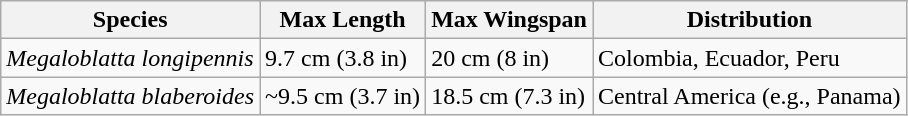<table class="wikitable">
<tr>
<th>Species</th>
<th>Max Length</th>
<th>Max Wingspan</th>
<th>Distribution</th>
</tr>
<tr>
<td><em>Megaloblatta longipennis</em></td>
<td>9.7 cm (3.8 in)</td>
<td>20 cm (8 in)</td>
<td>Colombia, Ecuador, Peru</td>
</tr>
<tr>
<td><em>Megaloblatta blaberoides</em></td>
<td>~9.5 cm (3.7 in)</td>
<td>18.5 cm (7.3 in)</td>
<td>Central America (e.g., Panama)</td>
</tr>
</table>
